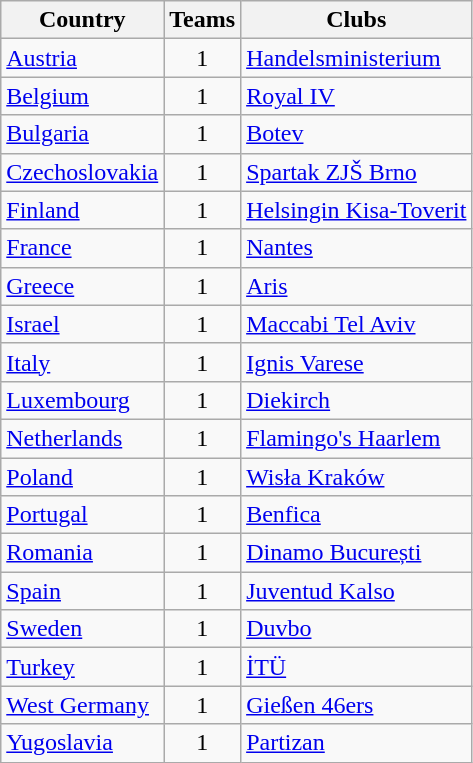<table class="wikitable" style="margin-left:0.5em;">
<tr>
<th>Country</th>
<th>Teams</th>
<th colspan=5>Clubs</th>
</tr>
<tr>
<td> <a href='#'>Austria</a></td>
<td align=center>1</td>
<td><a href='#'>Handelsministerium</a></td>
</tr>
<tr>
<td> <a href='#'>Belgium</a></td>
<td align=center>1</td>
<td><a href='#'>Royal IV</a></td>
</tr>
<tr>
<td> <a href='#'>Bulgaria</a></td>
<td align=center>1</td>
<td><a href='#'>Botev</a></td>
</tr>
<tr>
<td> <a href='#'>Czechoslovakia</a></td>
<td align=center>1</td>
<td><a href='#'>Spartak ZJŠ Brno</a></td>
</tr>
<tr>
<td> <a href='#'>Finland</a></td>
<td align=center>1</td>
<td><a href='#'>Helsingin Kisa-Toverit</a></td>
</tr>
<tr>
<td> <a href='#'>France</a></td>
<td align=center>1</td>
<td><a href='#'>Nantes</a></td>
</tr>
<tr>
<td> <a href='#'>Greece</a></td>
<td align=center>1</td>
<td><a href='#'>Aris</a></td>
</tr>
<tr>
<td> <a href='#'>Israel</a></td>
<td align=center>1</td>
<td><a href='#'>Maccabi Tel Aviv</a></td>
</tr>
<tr>
<td> <a href='#'>Italy</a></td>
<td align=center>1</td>
<td><a href='#'>Ignis Varese</a></td>
</tr>
<tr>
<td> <a href='#'>Luxembourg</a></td>
<td align=center>1</td>
<td><a href='#'>Diekirch</a></td>
</tr>
<tr>
<td> <a href='#'>Netherlands</a></td>
<td align=center>1</td>
<td><a href='#'>Flamingo's Haarlem</a></td>
</tr>
<tr>
<td> <a href='#'>Poland</a></td>
<td align=center>1</td>
<td><a href='#'>Wisła Kraków</a></td>
</tr>
<tr>
<td> <a href='#'>Portugal</a></td>
<td align=center>1</td>
<td><a href='#'>Benfica</a></td>
</tr>
<tr>
<td> <a href='#'>Romania</a></td>
<td align=center>1</td>
<td><a href='#'>Dinamo București</a></td>
</tr>
<tr>
<td> <a href='#'>Spain</a></td>
<td align=center>1</td>
<td><a href='#'>Juventud Kalso</a></td>
</tr>
<tr>
<td> <a href='#'>Sweden</a></td>
<td align=center>1</td>
<td><a href='#'>Duvbo</a></td>
</tr>
<tr>
<td> <a href='#'>Turkey</a></td>
<td align=center>1</td>
<td><a href='#'>İTÜ</a></td>
</tr>
<tr>
<td> <a href='#'>West Germany</a></td>
<td align=center>1</td>
<td><a href='#'>Gießen 46ers</a></td>
</tr>
<tr>
<td> <a href='#'>Yugoslavia</a></td>
<td align=center>1</td>
<td><a href='#'>Partizan</a></td>
</tr>
</table>
